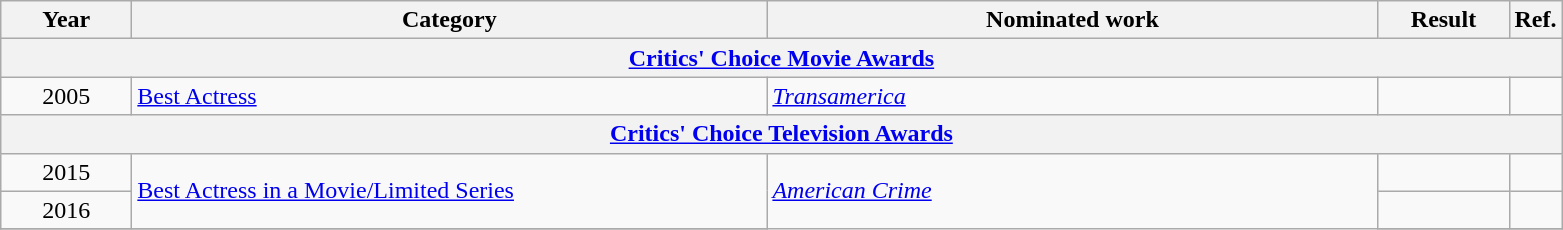<table class=wikitable>
<tr>
<th scope="col" style="width:5em;">Year</th>
<th scope="col" style="width:26em;">Category</th>
<th scope="col" style="width:25em;">Nominated work</th>
<th scope="col" style="width:5em;">Result</th>
<th>Ref.</th>
</tr>
<tr>
<th colspan=5><a href='#'>Critics' Choice Movie Awards</a></th>
</tr>
<tr>
<td style="text-align:center;">2005</td>
<td><a href='#'>Best Actress</a></td>
<td><em><a href='#'>Transamerica</a></em></td>
<td></td>
<td></td>
</tr>
<tr>
<th colspan=5><a href='#'>Critics' Choice Television Awards</a></th>
</tr>
<tr>
<td style="text-align:center;">2015</td>
<td rowspan=2><a href='#'>Best Actress in a Movie/Limited Series</a></td>
<td rowspan=5><em><a href='#'>American Crime</a></em></td>
<td></td>
<td></td>
</tr>
<tr>
<td style="text-align:center;">2016</td>
<td></td>
<td></td>
</tr>
<tr>
</tr>
</table>
